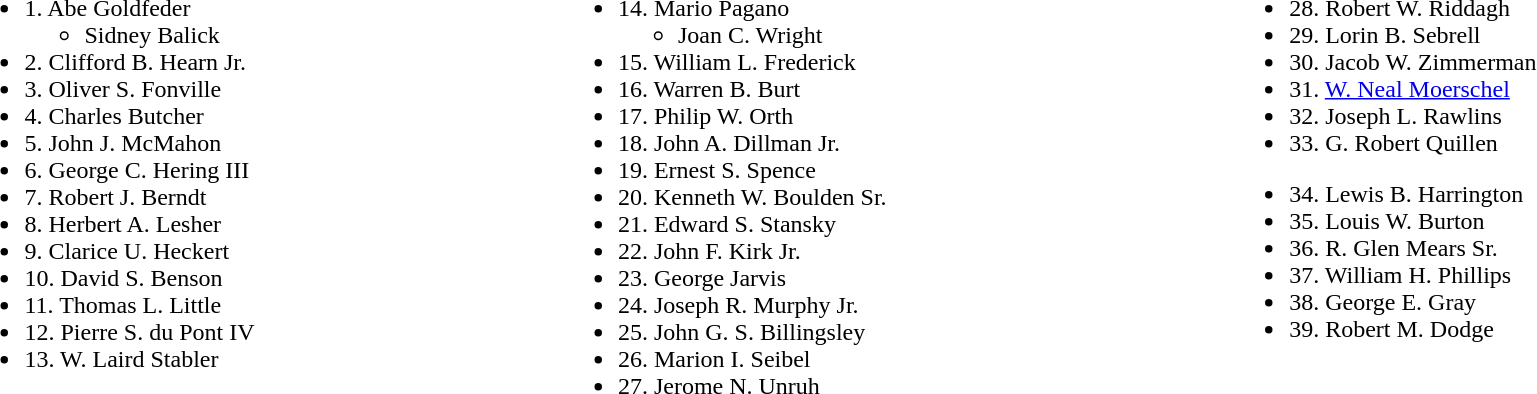<table width=100%>
<tr valign=top>
<td><br><ul><li>1. Abe Goldfeder<ul><li>Sidney Balick</li></ul></li><li>2. Clifford B. Hearn Jr.</li><li>3. Oliver S. Fonville</li><li>4. Charles Butcher</li><li>5. John J. McMahon</li><li>6. George C. Hering III</li><li>7. Robert J. Berndt</li><li>8. Herbert A. Lesher</li><li>9. Clarice U. Heckert</li><li>10. David S. Benson</li><li>11. Thomas L. Little</li><li>12. Pierre S. du Pont IV</li><li>13. W. Laird Stabler</li></ul></td>
<td><br><ul><li>14. Mario Pagano<ul><li>Joan C. Wright</li></ul></li><li>15. William L. Frederick</li><li>16. Warren B. Burt</li><li>17. Philip W. Orth</li><li>18. John A. Dillman Jr.</li><li>19. Ernest S. Spence</li><li>20. Kenneth W. Boulden Sr.</li><li>21. Edward S. Stansky</li><li>22. John F. Kirk Jr.</li><li>23. George Jarvis</li><li>24. Joseph R. Murphy Jr.</li><li>25. John G. S. Billingsley</li><li>26. Marion I. Seibel</li><li>27. Jerome N. Unruh</li></ul></td>
<td><br><ul><li>28. Robert W. Riddagh</li><li>29. Lorin B. Sebrell</li><li>30. Jacob W. Zimmerman</li><li>31. <a href='#'>W. Neal Moerschel</a></li><li>32. Joseph L. Rawlins</li><li>33. G. Robert Quillen</li></ul><ul><li>34. Lewis B. Harrington</li><li>35. Louis W. Burton</li><li>36. R. Glen Mears Sr.</li><li>37. William H. Phillips</li><li>38. George E. Gray</li><li>39. Robert M. Dodge</li></ul></td>
</tr>
</table>
